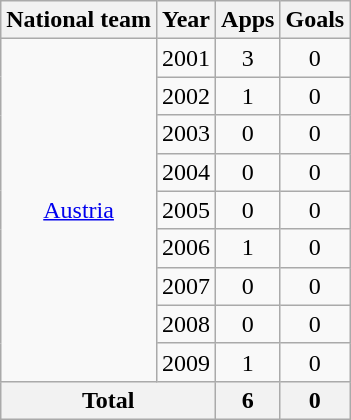<table class="wikitable" style="text-align:center">
<tr>
<th>National team</th>
<th>Year</th>
<th>Apps</th>
<th>Goals</th>
</tr>
<tr>
<td rowspan="9"><a href='#'>Austria</a></td>
<td>2001</td>
<td>3</td>
<td>0</td>
</tr>
<tr>
<td>2002</td>
<td>1</td>
<td>0</td>
</tr>
<tr>
<td>2003</td>
<td>0</td>
<td>0</td>
</tr>
<tr>
<td>2004</td>
<td>0</td>
<td>0</td>
</tr>
<tr>
<td>2005</td>
<td>0</td>
<td>0</td>
</tr>
<tr>
<td>2006</td>
<td>1</td>
<td>0</td>
</tr>
<tr>
<td>2007</td>
<td>0</td>
<td>0</td>
</tr>
<tr>
<td>2008</td>
<td>0</td>
<td>0</td>
</tr>
<tr>
<td>2009</td>
<td>1</td>
<td>0</td>
</tr>
<tr>
<th colspan="2">Total</th>
<th>6</th>
<th>0</th>
</tr>
</table>
